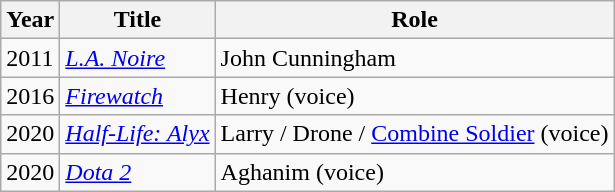<table class = "wikitable">
<tr>
<th>Year</th>
<th>Title</th>
<th>Role</th>
</tr>
<tr>
<td>2011</td>
<td><em><a href='#'>L.A. Noire</a></em></td>
<td>John Cunningham</td>
</tr>
<tr>
<td>2016</td>
<td><em><a href='#'>Firewatch</a></em></td>
<td>Henry (voice)</td>
</tr>
<tr>
<td>2020</td>
<td><em><a href='#'>Half-Life: Alyx</a></em></td>
<td>Larry / Drone / <a href='#'>Combine Soldier</a> (voice)</td>
</tr>
<tr>
<td>2020</td>
<td><em><a href='#'>Dota 2</a></em></td>
<td>Aghanim (voice)</td>
</tr>
</table>
